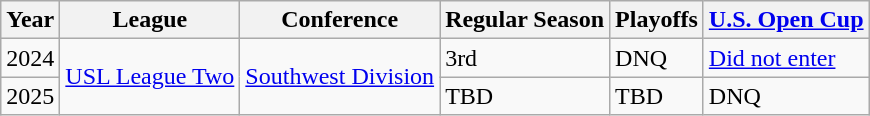<table class="wikitable">
<tr>
<th>Year</th>
<th>League</th>
<th>Conference</th>
<th>Regular Season</th>
<th>Playoffs</th>
<th><a href='#'>U.S. Open Cup</a></th>
</tr>
<tr>
<td>2024</td>
<td rowspan="2" align="center"><a href='#'>USL League Two</a></td>
<td rowspan="2"><a href='#'>Southwest Division</a></td>
<td>3rd</td>
<td>DNQ</td>
<td><a href='#'>Did not enter</a></td>
</tr>
<tr>
<td>2025</td>
<td>TBD</td>
<td>TBD</td>
<td>DNQ</td>
</tr>
</table>
